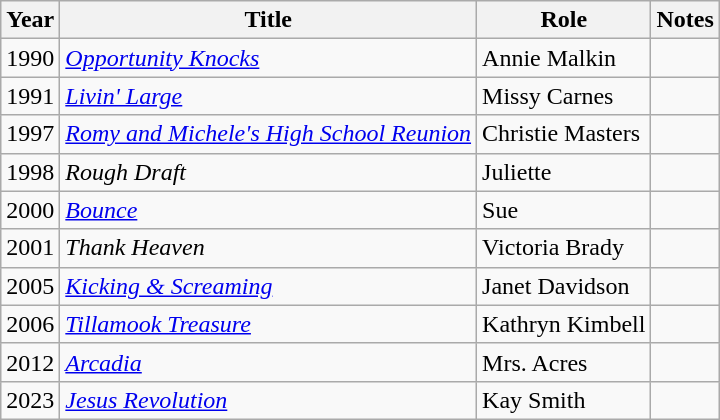<table class="wikitable sortable">
<tr>
<th>Year</th>
<th>Title</th>
<th>Role</th>
<th class="unsortable">Notes</th>
</tr>
<tr>
<td>1990</td>
<td><em><a href='#'>Opportunity Knocks</a></em></td>
<td>Annie Malkin</td>
<td></td>
</tr>
<tr>
<td>1991</td>
<td><em><a href='#'>Livin' Large</a></em></td>
<td>Missy Carnes</td>
<td></td>
</tr>
<tr>
<td>1997</td>
<td><em><a href='#'>Romy and Michele's High School Reunion</a></em></td>
<td>Christie Masters</td>
<td></td>
</tr>
<tr>
<td>1998</td>
<td><em>Rough Draft</em></td>
<td>Juliette</td>
<td></td>
</tr>
<tr>
<td>2000</td>
<td><em><a href='#'>Bounce</a></em></td>
<td>Sue</td>
<td></td>
</tr>
<tr>
<td>2001</td>
<td><em>Thank Heaven</em></td>
<td>Victoria Brady</td>
<td></td>
</tr>
<tr>
<td>2005</td>
<td><em><a href='#'>Kicking & Screaming</a></em></td>
<td>Janet Davidson</td>
<td></td>
</tr>
<tr>
<td>2006</td>
<td><em><a href='#'>Tillamook Treasure</a></em></td>
<td>Kathryn Kimbell</td>
<td></td>
</tr>
<tr>
<td>2012</td>
<td><em><a href='#'>Arcadia</a></em></td>
<td>Mrs. Acres</td>
<td></td>
</tr>
<tr>
<td>2023</td>
<td><em><a href='#'>Jesus Revolution</a></em></td>
<td>Kay Smith</td>
<td></td>
</tr>
</table>
